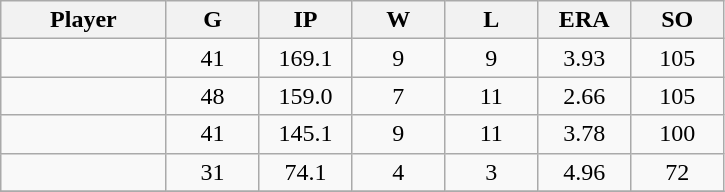<table class="wikitable sortable">
<tr>
<th bgcolor="#DDDDFF" width="16%">Player</th>
<th bgcolor="#DDDDFF" width="9%">G</th>
<th bgcolor="#DDDDFF" width="9%">IP</th>
<th bgcolor="#DDDDFF" width="9%">W</th>
<th bgcolor="#DDDDFF" width="9%">L</th>
<th bgcolor="#DDDDFF" width="9%">ERA</th>
<th bgcolor="#DDDDFF" width="9%">SO</th>
</tr>
<tr align="center">
<td></td>
<td>41</td>
<td>169.1</td>
<td>9</td>
<td>9</td>
<td>3.93</td>
<td>105</td>
</tr>
<tr align="center">
<td></td>
<td>48</td>
<td>159.0</td>
<td>7</td>
<td>11</td>
<td>2.66</td>
<td>105</td>
</tr>
<tr align="center">
<td></td>
<td>41</td>
<td>145.1</td>
<td>9</td>
<td>11</td>
<td>3.78</td>
<td>100</td>
</tr>
<tr align="center">
<td></td>
<td>31</td>
<td>74.1</td>
<td>4</td>
<td>3</td>
<td>4.96</td>
<td>72</td>
</tr>
<tr align="center">
</tr>
</table>
